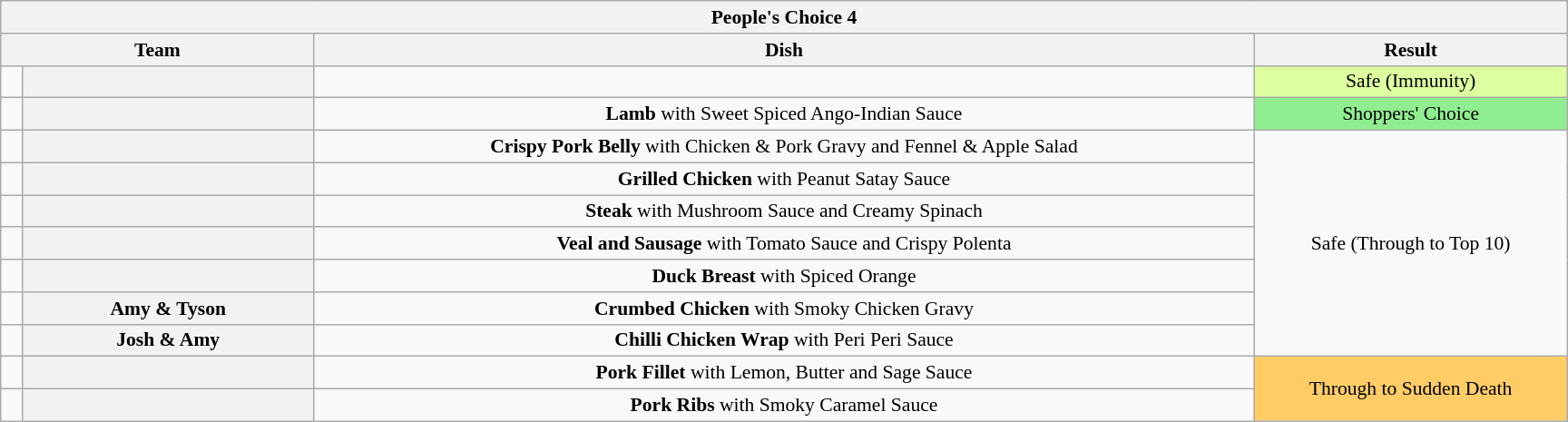<table class="wikitable plainrowheaders" style="margin:1em auto; text-align:center; font-size:90%; width:80em;">
<tr>
<th colspan="4" >People's Choice 4</th>
</tr>
<tr>
<th style="width:20%;" colspan="2">Team</th>
<th style="width:60%;">Dish</th>
<th style="width:20%;">Result</th>
</tr>
<tr>
<td></td>
<th></th>
<td></td>
<td bgcolor="DDFF9F">Safe (Immunity)</td>
</tr>
<tr>
<td></td>
<th></th>
<td><strong>Lamb</strong> with Sweet Spiced Ango-Indian Sauce</td>
<td style="background:lightgreen">Shoppers' Choice</td>
</tr>
<tr>
<td></td>
<th></th>
<td><strong>Crispy Pork Belly</strong> with Chicken & Pork Gravy and Fennel & Apple Salad</td>
<td rowspan="7">Safe (Through to Top 10)</td>
</tr>
<tr>
<td></td>
<th></th>
<td><strong>Grilled Chicken</strong> with Peanut Satay Sauce</td>
</tr>
<tr>
<td></td>
<th></th>
<td><strong>Steak</strong> with Mushroom Sauce and Creamy Spinach</td>
</tr>
<tr>
<td></td>
<th></th>
<td><strong>Veal and Sausage</strong> with Tomato Sauce and Crispy Polenta</td>
</tr>
<tr>
<td></td>
<th></th>
<td><strong>Duck Breast</strong> with Spiced Orange</td>
</tr>
<tr>
<td></td>
<th style="text-align:centre">Amy & Tyson</th>
<td><strong>Crumbed Chicken</strong> with Smoky Chicken Gravy</td>
</tr>
<tr>
<td></td>
<th style="text-align:centre">Josh & Amy</th>
<td><strong>Chilli Chicken Wrap</strong> with Peri Peri Sauce</td>
</tr>
<tr>
<td></td>
<th></th>
<td><strong>Pork Fillet</strong> with Lemon, Butter and Sage Sauce</td>
<td rowspan="2" bgcolor="FFCC66">Through to Sudden Death</td>
</tr>
<tr>
<td></td>
<th></th>
<td><strong>Pork Ribs</strong> with Smoky Caramel Sauce</td>
</tr>
</table>
